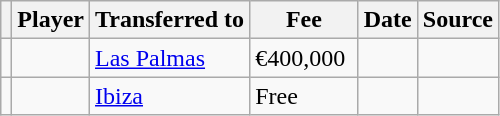<table class="wikitable plainrowheaders sortable">
<tr>
<th></th>
<th scope="col">Player</th>
<th>Transferred to</th>
<th style="width: 65px;">Fee</th>
<th scope="col">Date</th>
<th scope="col">Source</th>
</tr>
<tr>
<td align="center"></td>
<td></td>
<td> <a href='#'>Las Palmas</a></td>
<td>€400,000</td>
<td></td>
<td></td>
</tr>
<tr>
<td align="center"></td>
<td></td>
<td> <a href='#'>Ibiza</a></td>
<td>Free</td>
<td></td>
<td></td>
</tr>
</table>
